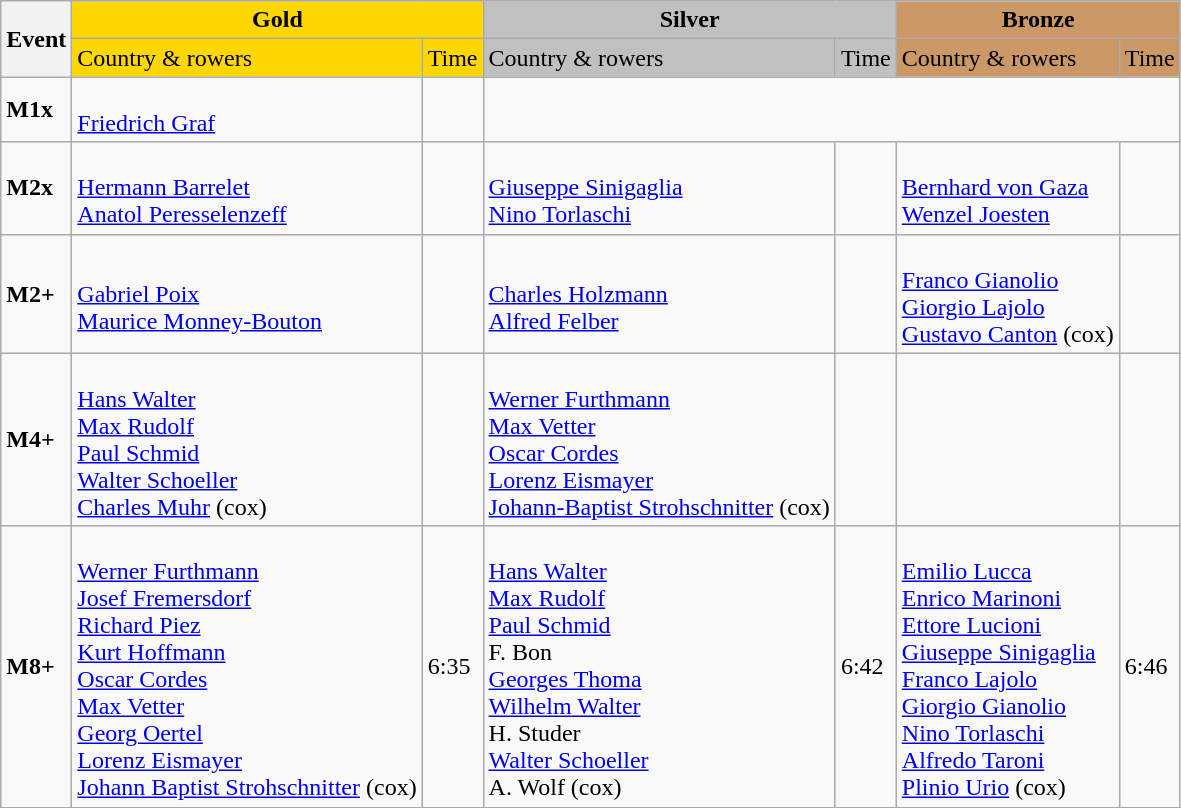<table class="wikitable">
<tr>
<th rowspan="2">Event</th>
<th colspan="2" style="background:gold;">Gold</th>
<th colspan="2" style="background:silver;">Silver</th>
<th colspan="2" style="background:#c96;">Bronze</th>
</tr>
<tr>
<td style="background:gold;">Country & rowers</td>
<td style="background:gold;">Time</td>
<td style="background:silver;">Country & rowers</td>
<td style="background:silver;">Time</td>
<td style="background:#c96;">Country & rowers</td>
<td style="background:#c96;">Time</td>
</tr>
<tr>
<td><strong>M1x</strong></td>
<td> <br> <a href='#'>Friedrich Graf</a></td>
<td></td>
<td colspan=4></td>
</tr>
<tr>
<td><strong>M2x</strong></td>
<td> <br> <a href='#'>Hermann Barrelet</a> <br> <a href='#'>Anatol Peresselenzeff</a></td>
<td></td>
<td> <br> <a href='#'>Giuseppe Sinigaglia</a> <br> <a href='#'>Nino Torlaschi</a></td>
<td></td>
<td> <br> <a href='#'>Bernhard von Gaza</a> <br> <a href='#'>Wenzel Joesten</a></td>
<td></td>
</tr>
<tr>
<td><strong>M2+</strong></td>
<td> <br> <a href='#'>Gabriel Poix</a> <br> <a href='#'>Maurice Monney-Bouton</a></td>
<td></td>
<td> <br> <a href='#'>Charles Holzmann</a> <br> <a href='#'>Alfred Felber</a></td>
<td></td>
<td> <br> <a href='#'>Franco Gianolio</a> <br> <a href='#'>Giorgio Lajolo</a> <br> <a href='#'>Gustavo Canton</a> (cox)</td>
<td></td>
</tr>
<tr>
<td><strong>M4+</strong></td>
<td> <br> <a href='#'>Hans Walter</a> <br> <a href='#'>Max Rudolf</a> <br> <a href='#'>Paul Schmid</a> <br> <a href='#'>Walter Schoeller</a> <br> <a href='#'>Charles Muhr</a> (cox)</td>
<td></td>
<td> <br> <a href='#'>Werner Furthmann</a> <br> <a href='#'>Max Vetter</a> <br> <a href='#'>Oscar Cordes</a> <br> <a href='#'>Lorenz Eismayer</a> <br> <a href='#'>Johann-Baptist Strohschnitter</a> (cox)</td>
<td></td>
<td></td>
<td></td>
</tr>
<tr>
<td><strong>M8+</strong></td>
<td> <br> <a href='#'>Werner Furthmann</a> <br> <a href='#'>Josef Fremersdorf</a> <br> <a href='#'>Richard Piez</a> <br> <a href='#'>Kurt Hoffmann</a> <br> <a href='#'>Oscar Cordes</a> <br> <a href='#'>Max Vetter</a> <br> <a href='#'>Georg Oertel</a> <br> <a href='#'>Lorenz Eismayer</a> <br> <a href='#'>Johann Baptist Strohschnitter</a> (cox)</td>
<td>6:35</td>
<td> <br> <a href='#'>Hans Walter</a> <br> <a href='#'>Max Rudolf</a> <br> <a href='#'>Paul Schmid</a> <br> F. Bon <br> <a href='#'>Georges Thoma</a> <br> <a href='#'>Wilhelm Walter</a> <br> H. Studer <br> <a href='#'>Walter Schoeller</a> <br> A. Wolf (cox)</td>
<td>6:42</td>
<td> <br> <a href='#'>Emilio Lucca</a> <br> <a href='#'>Enrico Marinoni</a> <br> <a href='#'>Ettore Lucioni</a> <br> <a href='#'>Giuseppe Sinigaglia</a> <br> <a href='#'>Franco Lajolo</a> <br> <a href='#'>Giorgio Gianolio</a> <br> <a href='#'>Nino Torlaschi</a> <br> <a href='#'>Alfredo Taroni</a> <br> <a href='#'>Plinio Urio</a> (cox)</td>
<td>6:46</td>
</tr>
</table>
